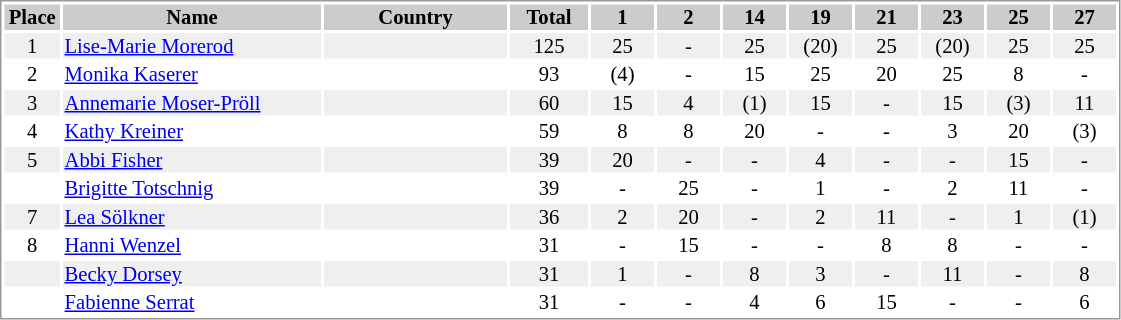<table border="0" style="border: 1px solid #999; background-color:#FFFFFF; text-align:center; font-size:86%; line-height:15px;">
<tr align="center" bgcolor="#CCCCCC">
<th width=35>Place</th>
<th width=170>Name</th>
<th width=120>Country</th>
<th width=50>Total</th>
<th width=40>1</th>
<th width=40>2</th>
<th width=40>14</th>
<th width=40>19</th>
<th width=40>21</th>
<th width=40>23</th>
<th width=40>25</th>
<th width=40>27</th>
</tr>
<tr bgcolor="#EFEFEF">
<td>1</td>
<td align="left"><a href='#'>Lise-Marie Morerod</a></td>
<td align="left"></td>
<td>125</td>
<td>25</td>
<td>-</td>
<td>25</td>
<td>(20)</td>
<td>25</td>
<td>(20)</td>
<td>25</td>
<td>25</td>
</tr>
<tr>
<td>2</td>
<td align="left"><a href='#'>Monika Kaserer</a></td>
<td align="left"></td>
<td>93</td>
<td>(4)</td>
<td>-</td>
<td>15</td>
<td>25</td>
<td>20</td>
<td>25</td>
<td>8</td>
<td>-</td>
</tr>
<tr bgcolor="#EFEFEF">
<td>3</td>
<td align="left"><a href='#'>Annemarie Moser-Pröll</a></td>
<td align="left"></td>
<td>60</td>
<td>15</td>
<td>4</td>
<td>(1)</td>
<td>15</td>
<td>-</td>
<td>15</td>
<td>(3)</td>
<td>11</td>
</tr>
<tr>
<td>4</td>
<td align="left"><a href='#'>Kathy Kreiner</a></td>
<td align="left"></td>
<td>59</td>
<td>8</td>
<td>8</td>
<td>20</td>
<td>-</td>
<td>-</td>
<td>3</td>
<td>20</td>
<td>(3)</td>
</tr>
<tr bgcolor="#EFEFEF">
<td>5</td>
<td align="left"><a href='#'>Abbi Fisher</a></td>
<td align="left"></td>
<td>39</td>
<td>20</td>
<td>-</td>
<td>-</td>
<td>4</td>
<td>-</td>
<td>-</td>
<td>15</td>
<td>-</td>
</tr>
<tr>
<td></td>
<td align="left"><a href='#'>Brigitte Totschnig</a></td>
<td align="left"></td>
<td>39</td>
<td>-</td>
<td>25</td>
<td>-</td>
<td>1</td>
<td>-</td>
<td>2</td>
<td>11</td>
<td>-</td>
</tr>
<tr bgcolor="#EFEFEF">
<td>7</td>
<td align="left"><a href='#'>Lea Sölkner</a></td>
<td align="left"></td>
<td>36</td>
<td>2</td>
<td>20</td>
<td>-</td>
<td>2</td>
<td>11</td>
<td>-</td>
<td>1</td>
<td>(1)</td>
</tr>
<tr>
<td>8</td>
<td align="left"><a href='#'>Hanni Wenzel</a></td>
<td align="left"></td>
<td>31</td>
<td>-</td>
<td>15</td>
<td>-</td>
<td>-</td>
<td>8</td>
<td>8</td>
<td>-</td>
<td>-</td>
</tr>
<tr bgcolor="#EFEFEF">
<td></td>
<td align="left"><a href='#'>Becky Dorsey</a></td>
<td align="left"></td>
<td>31</td>
<td>1</td>
<td>-</td>
<td>8</td>
<td>3</td>
<td>-</td>
<td>11</td>
<td>-</td>
<td>8</td>
</tr>
<tr>
<td></td>
<td align="left"><a href='#'>Fabienne Serrat</a></td>
<td align="left"></td>
<td>31</td>
<td>-</td>
<td>-</td>
<td>4</td>
<td>6</td>
<td>15</td>
<td>-</td>
<td>-</td>
<td>6</td>
</tr>
</table>
